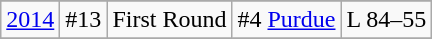<table class="wikitable" style="text-align:center">
<tr>
</tr>
<tr>
<td><a href='#'>2014</a></td>
<td>#13</td>
<td>First Round</td>
<td>#4 <a href='#'>Purdue</a></td>
<td>L 84–55</td>
</tr>
<tr>
</tr>
</table>
